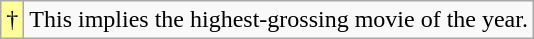<table class="wikitable">
<tr>
<td style="background-color:#FFFF99">†</td>
<td>This implies the highest-grossing movie of the year.</td>
</tr>
</table>
